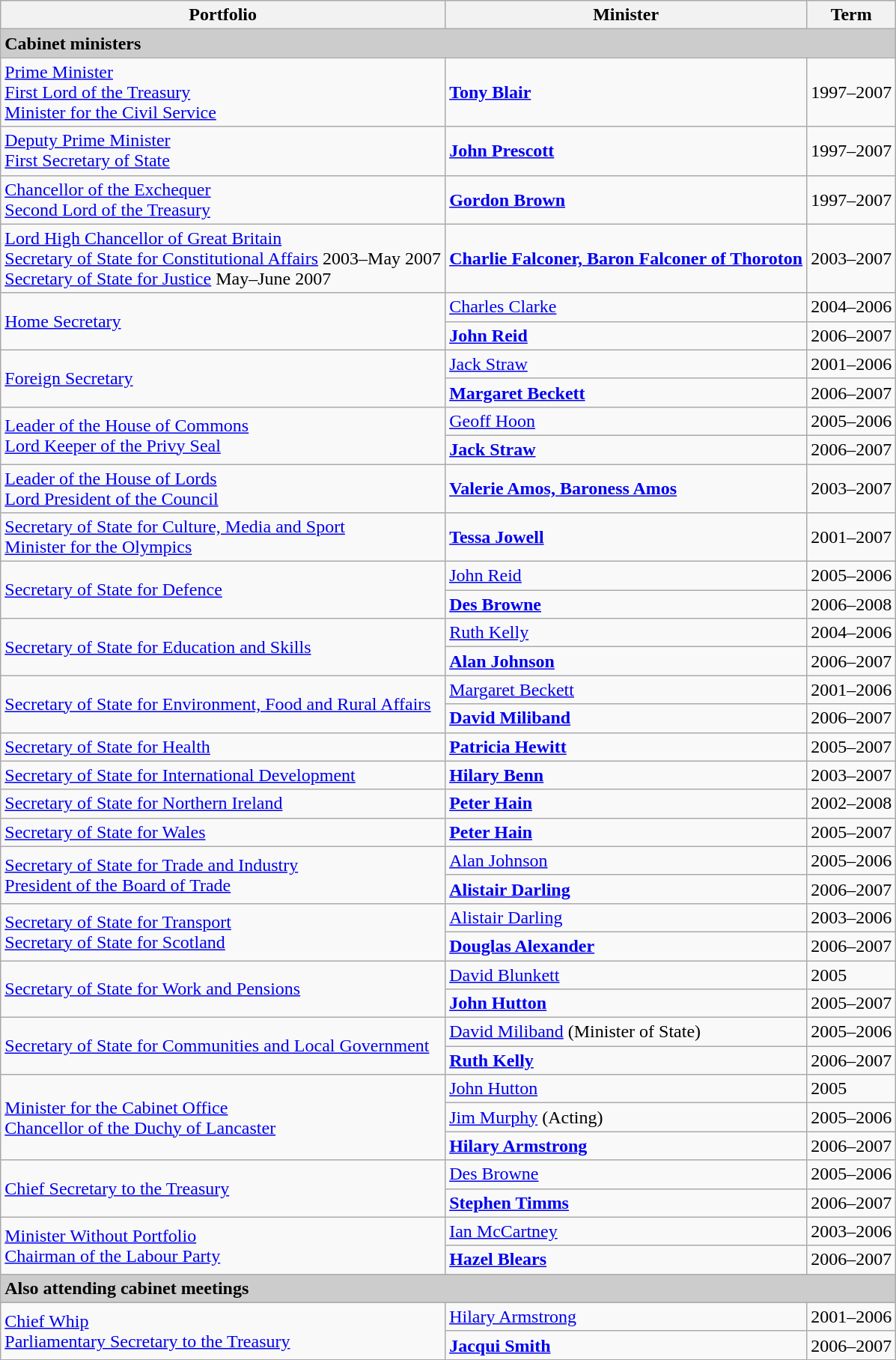<table class="wikitable">
<tr>
<th>Portfolio</th>
<th>Minister</th>
<th>Term</th>
</tr>
<tr>
<td colspan="3" style="background:#cccccc"><strong>Cabinet ministers</strong></td>
</tr>
<tr>
<td><a href='#'>Prime Minister</a><br><a href='#'>First Lord of the Treasury</a><br><a href='#'>Minister for the Civil Service</a></td>
<td><strong><a href='#'>Tony Blair</a></strong></td>
<td>1997–2007</td>
</tr>
<tr>
<td><a href='#'>Deputy Prime Minister</a><br><a href='#'>First Secretary of State</a></td>
<td><strong><a href='#'>John Prescott</a></strong></td>
<td>1997–2007</td>
</tr>
<tr>
<td><a href='#'>Chancellor of the Exchequer</a><br><a href='#'>Second Lord of the Treasury</a></td>
<td><strong><a href='#'>Gordon Brown</a></strong></td>
<td>1997–2007</td>
</tr>
<tr>
<td><a href='#'>Lord High Chancellor of Great Britain</a><br><a href='#'>Secretary of State for Constitutional Affairs</a> 2003–May 2007<br><a href='#'>Secretary of State for Justice</a> May–June 2007</td>
<td><strong><a href='#'>Charlie Falconer, Baron Falconer of Thoroton</a></strong></td>
<td>2003–2007</td>
</tr>
<tr>
<td rowspan="2"><a href='#'>Home Secretary</a></td>
<td><a href='#'>Charles Clarke</a></td>
<td>2004–2006</td>
</tr>
<tr>
<td><strong><a href='#'>John Reid</a></strong></td>
<td>2006–2007</td>
</tr>
<tr>
<td rowspan="2"><a href='#'>Foreign Secretary</a></td>
<td><a href='#'>Jack Straw</a></td>
<td>2001–2006</td>
</tr>
<tr>
<td><strong><a href='#'>Margaret Beckett</a></strong></td>
<td>2006–2007</td>
</tr>
<tr>
<td rowspan="2"><a href='#'>Leader of the House of Commons</a><br><a href='#'>Lord Keeper of the Privy Seal</a></td>
<td><a href='#'>Geoff Hoon</a></td>
<td>2005–2006</td>
</tr>
<tr>
<td><strong><a href='#'>Jack Straw</a></strong></td>
<td>2006–2007</td>
</tr>
<tr>
<td><a href='#'>Leader of the House of Lords</a><br><a href='#'>Lord President of the Council</a></td>
<td><strong><a href='#'>Valerie Amos, Baroness Amos</a></strong></td>
<td>2003–2007</td>
</tr>
<tr>
<td><a href='#'>Secretary of State for Culture, Media and Sport</a><br><a href='#'>Minister for the Olympics</a></td>
<td><strong><a href='#'>Tessa Jowell</a></strong></td>
<td>2001–2007</td>
</tr>
<tr>
<td rowspan="2"><a href='#'>Secretary of State for Defence</a></td>
<td><a href='#'>John Reid</a></td>
<td>2005–2006</td>
</tr>
<tr>
<td><strong><a href='#'>Des Browne</a></strong></td>
<td>2006–2008</td>
</tr>
<tr>
<td rowspan="2"><a href='#'>Secretary of State for Education and Skills</a></td>
<td><a href='#'>Ruth Kelly</a></td>
<td>2004–2006</td>
</tr>
<tr>
<td><strong><a href='#'>Alan Johnson</a></strong></td>
<td>2006–2007</td>
</tr>
<tr>
<td rowspan="2"><a href='#'>Secretary of State for Environment, Food and Rural Affairs</a></td>
<td><a href='#'>Margaret Beckett</a></td>
<td>2001–2006</td>
</tr>
<tr>
<td><strong><a href='#'>David Miliband</a></strong></td>
<td>2006–2007</td>
</tr>
<tr>
<td><a href='#'>Secretary of State for Health</a></td>
<td><strong><a href='#'>Patricia Hewitt</a></strong></td>
<td>2005–2007</td>
</tr>
<tr>
<td><a href='#'>Secretary of State for International Development</a></td>
<td><strong><a href='#'>Hilary Benn</a></strong></td>
<td>2003–2007</td>
</tr>
<tr>
<td><a href='#'>Secretary of State for Northern Ireland</a></td>
<td><strong><a href='#'>Peter Hain</a></strong></td>
<td>2002–2008</td>
</tr>
<tr>
<td><a href='#'>Secretary of State for Wales</a></td>
<td><strong><a href='#'>Peter Hain</a></strong></td>
<td>2005–2007</td>
</tr>
<tr>
<td rowspan="2"><a href='#'>Secretary of State for Trade and Industry</a><br><a href='#'>President of the Board of Trade</a></td>
<td><a href='#'>Alan Johnson</a></td>
<td>2005–2006</td>
</tr>
<tr>
<td><strong><a href='#'>Alistair Darling</a></strong></td>
<td>2006–2007</td>
</tr>
<tr>
<td rowspan="2"><a href='#'>Secretary of State for Transport</a><br><a href='#'>Secretary of State for Scotland</a></td>
<td><a href='#'>Alistair Darling</a></td>
<td>2003–2006</td>
</tr>
<tr>
<td><strong><a href='#'>Douglas Alexander</a></strong></td>
<td>2006–2007</td>
</tr>
<tr>
<td rowspan="2"><a href='#'>Secretary of State for Work and Pensions</a></td>
<td><a href='#'>David Blunkett</a></td>
<td>2005</td>
</tr>
<tr>
<td><strong><a href='#'>John Hutton</a></strong></td>
<td>2005–2007</td>
</tr>
<tr>
<td rowspan="2"><a href='#'>Secretary of State for Communities and Local Government</a></td>
<td><a href='#'>David Miliband</a> (Minister of State)</td>
<td>2005–2006</td>
</tr>
<tr>
<td><strong><a href='#'>Ruth Kelly</a></strong></td>
<td>2006–2007</td>
</tr>
<tr>
<td rowspan="3"><a href='#'>Minister for the Cabinet Office</a><br><a href='#'>Chancellor of the Duchy of Lancaster</a></td>
<td><a href='#'>John Hutton</a></td>
<td>2005</td>
</tr>
<tr>
<td><a href='#'>Jim Murphy</a> (Acting)</td>
<td>2005–2006</td>
</tr>
<tr>
<td><strong><a href='#'>Hilary Armstrong</a></strong></td>
<td>2006–2007</td>
</tr>
<tr>
<td rowspan="2"><a href='#'>Chief Secretary to the Treasury</a></td>
<td><a href='#'>Des Browne</a></td>
<td>2005–2006</td>
</tr>
<tr>
<td><strong><a href='#'>Stephen Timms</a></strong></td>
<td>2006–2007</td>
</tr>
<tr>
<td rowspan="2"><a href='#'>Minister Without Portfolio</a><br><a href='#'>Chairman of the Labour Party</a></td>
<td><a href='#'>Ian McCartney</a></td>
<td>2003–2006</td>
</tr>
<tr>
<td><strong><a href='#'>Hazel Blears</a></strong></td>
<td>2006–2007</td>
</tr>
<tr>
<td colspan="3" style="background:#cccccc;"><strong>Also attending cabinet meetings</strong></td>
</tr>
<tr>
<td rowspan="2"><a href='#'>Chief Whip</a><br><a href='#'>Parliamentary Secretary to the Treasury</a></td>
<td><a href='#'>Hilary Armstrong</a></td>
<td>2001–2006</td>
</tr>
<tr>
<td><strong><a href='#'>Jacqui Smith</a></strong></td>
<td>2006–2007</td>
</tr>
</table>
